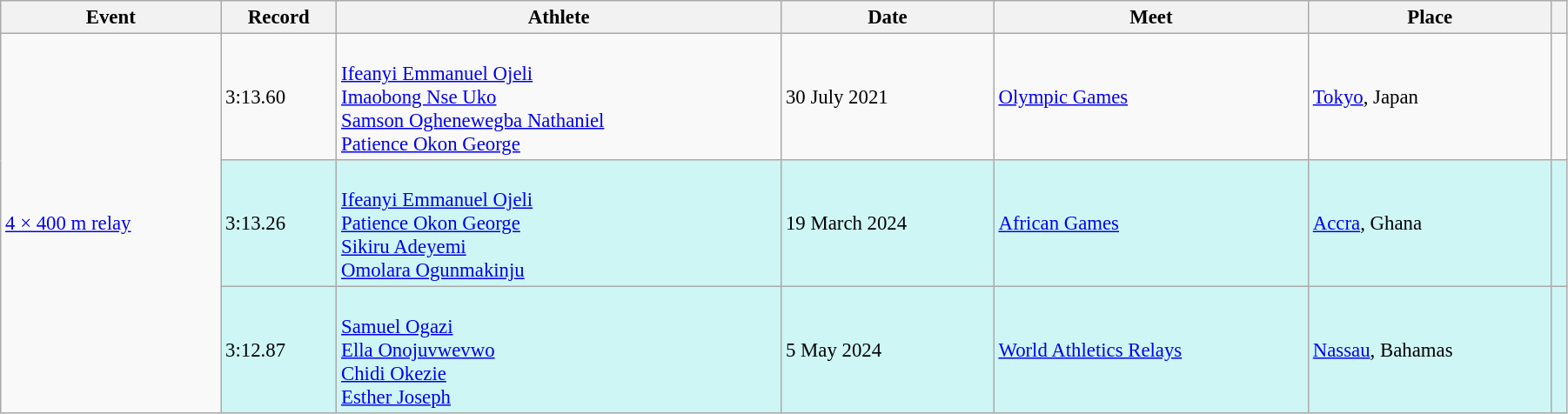<table class="wikitable" style="font-size: 95%; width: 95%;">
<tr>
<th>Event</th>
<th>Record</th>
<th>Athlete</th>
<th>Date</th>
<th>Meet</th>
<th>Place</th>
<th></th>
</tr>
<tr>
<td rowspan=3><a href='#'>4 × 400 m relay</a></td>
<td>3:13.60</td>
<td><br><a href='#'>Ifeanyi Emmanuel Ojeli</a><br><a href='#'>Imaobong Nse Uko</a><br><a href='#'>Samson Oghenewegba Nathaniel</a><br><a href='#'>Patience Okon George</a></td>
<td>30 July 2021</td>
<td><a href='#'>Olympic Games</a></td>
<td><a href='#'>Tokyo</a>, Japan</td>
<td></td>
</tr>
<tr bgcolor=#CEF6F5>
<td>3:13.26</td>
<td><br><a href='#'>Ifeanyi Emmanuel Ojeli</a><br><a href='#'>Patience Okon George</a><br><a href='#'>Sikiru Adeyemi</a><br><a href='#'>Omolara Ogunmakinju</a></td>
<td>19 March 2024</td>
<td><a href='#'>African Games</a></td>
<td><a href='#'>Accra</a>, Ghana</td>
<td></td>
</tr>
<tr bgcolor=#CEF6F5>
<td>3:12.87</td>
<td><br><a href='#'>Samuel Ogazi</a><br><a href='#'>Ella Onojuvwevwo</a><br><a href='#'>Chidi Okezie</a><br><a href='#'>Esther Joseph</a></td>
<td>5 May 2024</td>
<td><a href='#'>World Athletics Relays</a></td>
<td><a href='#'>Nassau</a>, Bahamas</td>
<td></td>
</tr>
</table>
